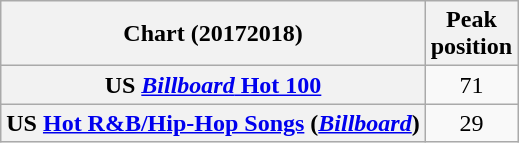<table class="wikitable sortable plainrowheaders" style="text-align:center">
<tr>
<th>Chart (20172018)</th>
<th>Peak<br>position</th>
</tr>
<tr>
<th scope="row">US <a href='#'><em>Billboard</em> Hot 100</a></th>
<td>71</td>
</tr>
<tr>
<th scope="row">US <a href='#'>Hot R&B/Hip-Hop Songs</a> (<em><a href='#'>Billboard</a></em>)</th>
<td>29</td>
</tr>
</table>
